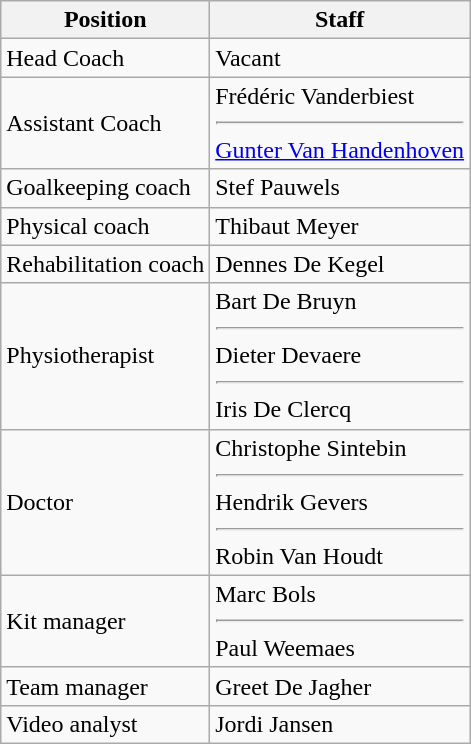<table class="wikitable">
<tr>
<th>Position</th>
<th>Staff</th>
</tr>
<tr>
<td>Head Coach</td>
<td> Vacant</td>
</tr>
<tr>
<td>Assistant Coach</td>
<td> Frédéric Vanderbiest<hr> <a href='#'>Gunter Van Handenhoven</a></td>
</tr>
<tr>
<td>Goalkeeping coach</td>
<td> Stef Pauwels</td>
</tr>
<tr>
<td>Physical coach</td>
<td> Thibaut Meyer</td>
</tr>
<tr>
<td>Rehabilitation coach</td>
<td> Dennes De Kegel</td>
</tr>
<tr>
<td>Physiotherapist</td>
<td> Bart De Bruyn<hr> Dieter Devaere<hr> Iris De Clercq</td>
</tr>
<tr>
<td>Doctor</td>
<td> Christophe Sintebin<hr> Hendrik Gevers<hr> Robin Van Houdt</td>
</tr>
<tr>
<td>Kit manager</td>
<td> Marc Bols<hr> Paul Weemaes</td>
</tr>
<tr>
<td>Team manager</td>
<td> Greet De Jagher</td>
</tr>
<tr>
<td>Video analyst</td>
<td> Jordi Jansen</td>
</tr>
</table>
